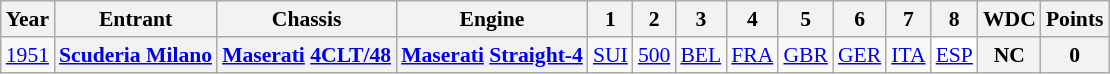<table class="wikitable" style="text-align:center; font-size:90%">
<tr>
<th>Year</th>
<th>Entrant</th>
<th>Chassis</th>
<th>Engine</th>
<th>1</th>
<th>2</th>
<th>3</th>
<th>4</th>
<th>5</th>
<th>6</th>
<th>7</th>
<th>8</th>
<th>WDC</th>
<th>Points</th>
</tr>
<tr>
<td><a href='#'>1951</a></td>
<th><a href='#'>Scuderia Milano</a></th>
<th><a href='#'>Maserati</a> <a href='#'>4CLT/48</a></th>
<th><a href='#'>Maserati</a> <a href='#'>Straight-4</a></th>
<td><a href='#'>SUI</a></td>
<td><a href='#'>500</a></td>
<td><a href='#'>BEL</a></td>
<td><a href='#'>FRA</a></td>
<td><a href='#'>GBR</a></td>
<td><a href='#'>GER</a></td>
<td><a href='#'>ITA</a></td>
<td style="background:#ffffff;"><a href='#'>ESP</a><br></td>
<th>NC</th>
<th>0</th>
</tr>
</table>
